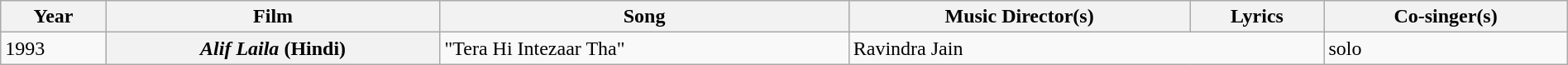<table class="wikitable sortable" style="width:100%">
<tr>
<th>Year</th>
<th>Film</th>
<th>Song</th>
<th>Music Director(s)</th>
<th>Lyrics</th>
<th>Co-singer(s)</th>
</tr>
<tr>
<td>1993</td>
<th><em>Alif Laila</em> (Hindi)</th>
<td>"Tera Hi Intezaar Tha"</td>
<td colspan=2>Ravindra Jain</td>
<td>solo</td>
</tr>
</table>
